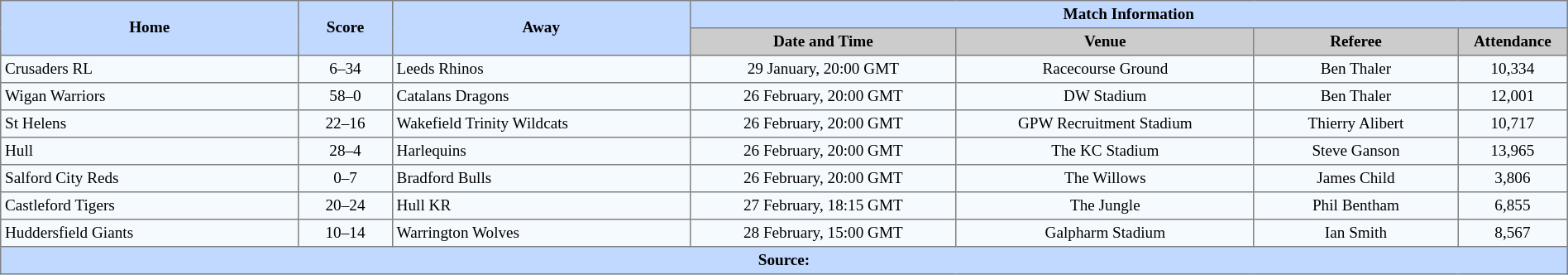<table border=1 style="border-collapse:collapse; font-size:80%; text-align:center;" cellpadding=3 cellspacing=0 width=100%>
<tr bgcolor=#C1D8FF>
<th rowspan=2 width=19%>Home</th>
<th rowspan=2 width=6%>Score</th>
<th rowspan=2 width=19%>Away</th>
<th colspan=6>Match Information</th>
</tr>
<tr bgcolor=#CCCCCC>
<th width=17%>Date and Time</th>
<th width=19%>Venue</th>
<th width=13%>Referee</th>
<th width=7%>Attendance</th>
</tr>
<tr bgcolor=#F5FAFF>
<td align=left> Crusaders RL</td>
<td>6–34</td>
<td align=left> Leeds Rhinos</td>
<td>29 January, 20:00 GMT</td>
<td>Racecourse Ground</td>
<td>Ben Thaler</td>
<td>10,334</td>
</tr>
<tr bgcolor=#F5FAFF>
<td align=left> Wigan Warriors</td>
<td>58–0</td>
<td align=left> Catalans Dragons</td>
<td>26 February, 20:00 GMT</td>
<td>DW Stadium</td>
<td>Ben Thaler</td>
<td>12,001</td>
</tr>
<tr bgcolor=#F5FAFF>
<td align=left> St Helens</td>
<td>22–16</td>
<td align=left> Wakefield Trinity Wildcats</td>
<td>26 February, 20:00 GMT</td>
<td>GPW Recruitment Stadium</td>
<td>Thierry Alibert</td>
<td>10,717</td>
</tr>
<tr bgcolor=#F5FAFF>
<td align=left> Hull</td>
<td>28–4</td>
<td align=left> Harlequins</td>
<td>26 February, 20:00 GMT</td>
<td>The KC Stadium</td>
<td>Steve Ganson</td>
<td>13,965</td>
</tr>
<tr bgcolor=#F5FAFF>
<td align=left> Salford City Reds</td>
<td>0–7</td>
<td align=left> Bradford Bulls</td>
<td>26 February, 20:00 GMT</td>
<td>The Willows</td>
<td>James Child</td>
<td>3,806</td>
</tr>
<tr bgcolor=#F5FAFF>
<td align=left> Castleford Tigers</td>
<td>20–24</td>
<td align=left> Hull KR</td>
<td>27 February, 18:15 GMT</td>
<td>The Jungle</td>
<td>Phil Bentham</td>
<td>6,855</td>
</tr>
<tr bgcolor=#F5FAFF>
<td align=left> Huddersfield Giants</td>
<td>10–14</td>
<td align=left> Warrington Wolves</td>
<td>28 February, 15:00 GMT</td>
<td>Galpharm Stadium</td>
<td>Ian Smith</td>
<td>8,567</td>
</tr>
<tr bgcolor=#C1D8FF>
<th colspan="12">Source:</th>
</tr>
</table>
